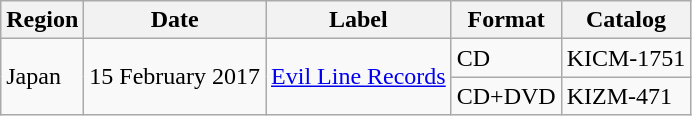<table class="wikitable">
<tr>
<th>Region</th>
<th>Date</th>
<th>Label</th>
<th>Format</th>
<th>Catalog</th>
</tr>
<tr>
<td rowspan="2">Japan</td>
<td rowspan="2">15 February 2017</td>
<td rowspan="2"><a href='#'>Evil Line Records</a></td>
<td>CD</td>
<td>KICM-1751</td>
</tr>
<tr>
<td>CD+DVD</td>
<td>KIZM-471</td>
</tr>
</table>
